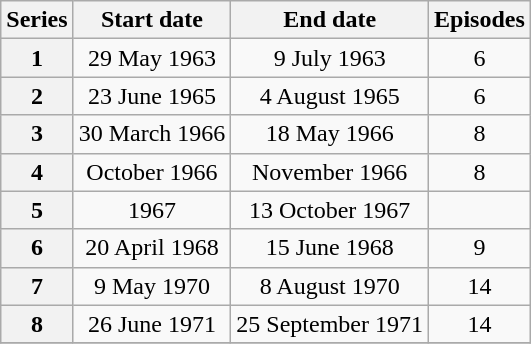<table class="wikitable" style="text-align:center;">
<tr>
<th>Series</th>
<th>Start date</th>
<th>End date</th>
<th>Episodes</th>
</tr>
<tr>
<th>1</th>
<td>29 May 1963</td>
<td>9 July 1963</td>
<td>6</td>
</tr>
<tr>
<th>2</th>
<td>23 June 1965</td>
<td>4 August 1965</td>
<td>6</td>
</tr>
<tr>
<th>3</th>
<td>30 March 1966</td>
<td>18 May 1966</td>
<td>8</td>
</tr>
<tr>
<th>4</th>
<td>October 1966</td>
<td>November 1966</td>
<td>8</td>
</tr>
<tr>
<th>5</th>
<td>1967</td>
<td>13 October 1967</td>
<td></td>
</tr>
<tr>
<th>6</th>
<td>20 April 1968</td>
<td>15 June 1968</td>
<td>9</td>
</tr>
<tr>
<th>7</th>
<td>9 May 1970</td>
<td>8 August 1970</td>
<td>14</td>
</tr>
<tr>
<th>8</th>
<td>26 June 1971</td>
<td>25 September 1971</td>
<td>14</td>
</tr>
<tr>
</tr>
</table>
